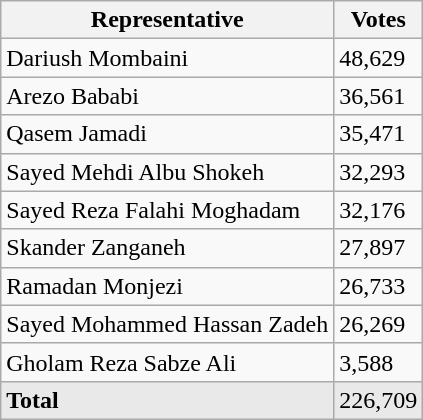<table class="wikitable">
<tr>
<th>Representative</th>
<th>Votes</th>
</tr>
<tr>
<td align=left>Dariush Mombaini</td>
<td>48,629</td>
</tr>
<tr>
<td align=left>Arezo Bababi</td>
<td>36,561</td>
</tr>
<tr>
<td align=left>Qasem Jamadi</td>
<td>35,471</td>
</tr>
<tr>
<td align=left>Sayed Mehdi Albu Shokeh</td>
<td>32,293</td>
</tr>
<tr>
<td align=left>Sayed Reza Falahi Moghadam</td>
<td>32,176</td>
</tr>
<tr>
<td align=left>Skander Zanganeh</td>
<td>27,897</td>
</tr>
<tr>
<td align=left>Ramadan Monjezi</td>
<td>26,733</td>
</tr>
<tr>
<td align=left>Sayed Mohammed Hassan Zadeh</td>
<td>26,269</td>
</tr>
<tr>
<td align=left>Gholam Reza Sabze Ali</td>
<td>3,588</td>
</tr>
<tr style="background:#e9e9e9;">
<td style="text-align:left; "><strong>Total</strong></td>
<td style="text-align:right; ">226,709</td>
</tr>
</table>
